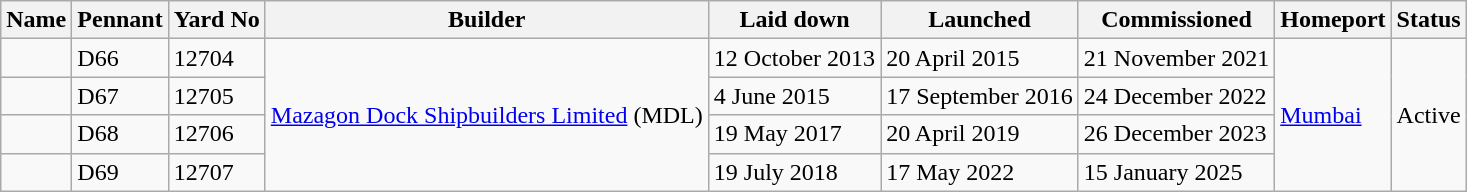<table class="wikitable">
<tr>
<th>Name</th>
<th>Pennant</th>
<th>Yard No</th>
<th>Builder</th>
<th>Laid down</th>
<th>Launched</th>
<th>Commissioned</th>
<th>Homeport</th>
<th>Status</th>
</tr>
<tr>
<td></td>
<td>D66</td>
<td>12704</td>
<td rowspan=4><a href='#'>Mazagon Dock Shipbuilders Limited</a> (MDL)</td>
<td>12 October 2013</td>
<td>20 April 2015</td>
<td>21 November 2021</td>
<td rowspan="4"><a href='#'>Mumbai</a></td>
<td rowspan="4">Active</td>
</tr>
<tr>
<td></td>
<td>D67</td>
<td>12705</td>
<td>4 June 2015</td>
<td>17 September 2016</td>
<td>24 December 2022 </td>
</tr>
<tr>
<td></td>
<td>D68</td>
<td>12706</td>
<td>19 May 2017</td>
<td>20 April 2019</td>
<td>26 December 2023 </td>
</tr>
<tr>
<td></td>
<td>D69</td>
<td>12707</td>
<td>19 July 2018</td>
<td>17 May 2022</td>
<td>15 January 2025</td>
</tr>
</table>
